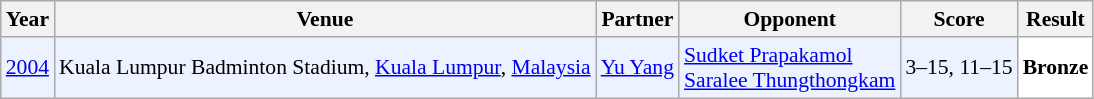<table class="sortable wikitable" style="font-size: 90%;">
<tr>
<th>Year</th>
<th>Venue</th>
<th>Partner</th>
<th>Opponent</th>
<th>Score</th>
<th>Result</th>
</tr>
<tr style="background:#ECF2FF">
<td align="center"><a href='#'>2004</a></td>
<td align="left">Kuala Lumpur Badminton Stadium, <a href='#'>Kuala Lumpur</a>, <a href='#'>Malaysia</a></td>
<td align="left"> <a href='#'>Yu Yang</a></td>
<td align="left"> <a href='#'>Sudket Prapakamol</a> <br>  <a href='#'>Saralee Thungthongkam</a></td>
<td align="left">3–15, 11–15</td>
<td style="text-align:left; background:white"> <strong>Bronze</strong></td>
</tr>
</table>
